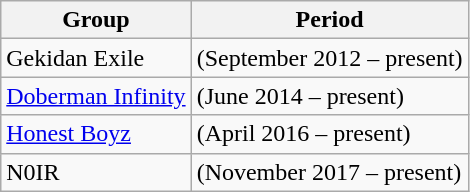<table class="wikitable">
<tr>
<th>Group</th>
<th>Period</th>
</tr>
<tr>
<td>Gekidan Exile</td>
<td>(September 2012 – present)</td>
</tr>
<tr>
<td><a href='#'>Doberman Infinity</a></td>
<td>(June 2014 – present)</td>
</tr>
<tr>
<td><a href='#'>Honest Boyz</a></td>
<td>(April 2016 – present)</td>
</tr>
<tr>
<td>N0IR</td>
<td>(November 2017 – present)</td>
</tr>
</table>
